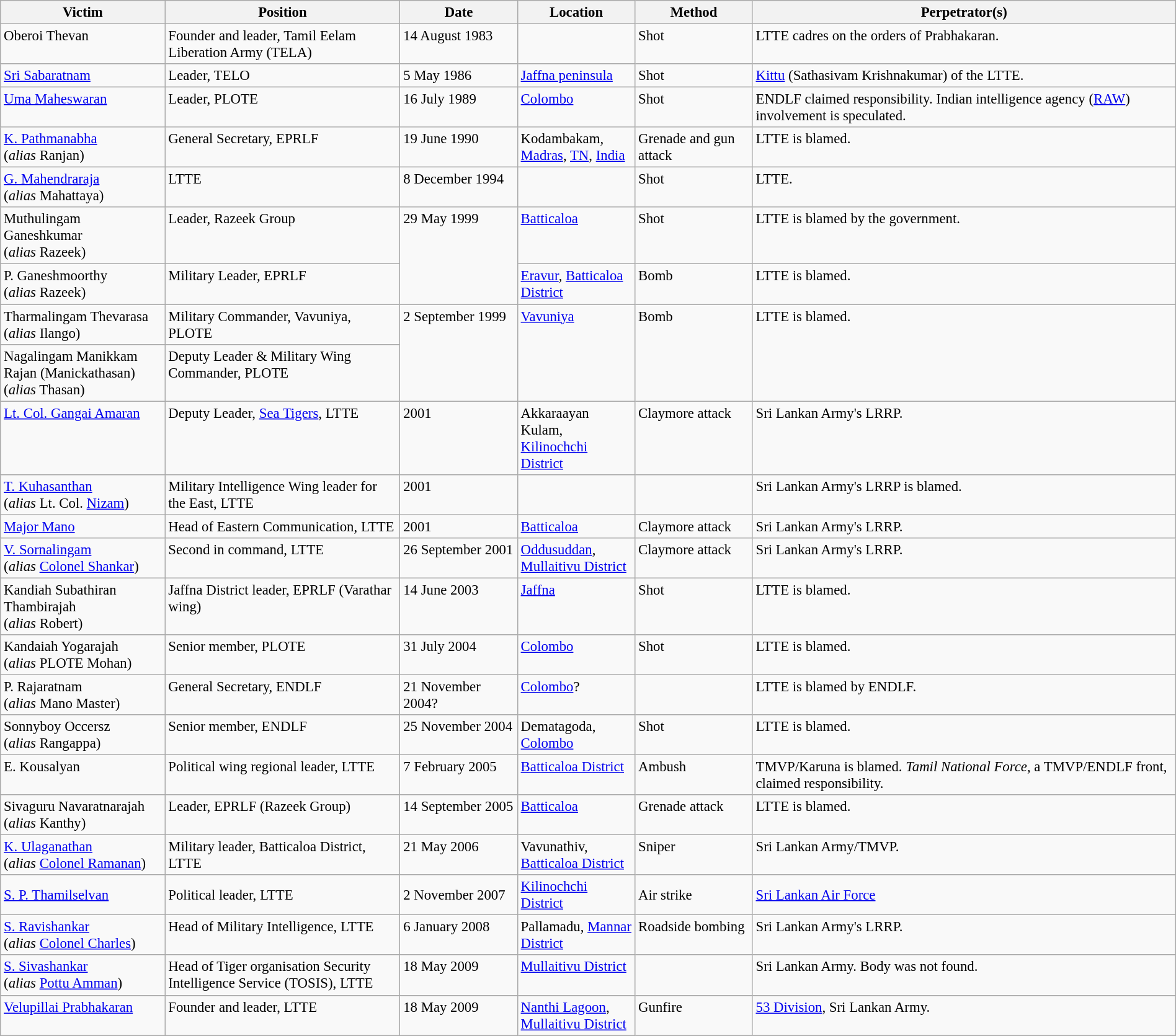<table class="wikitable" style="font-size:95%;width:100%;valign=top">
<tr>
<th width="14%">Victim</th>
<th width="20%">Position</th>
<th width="10%">Date</th>
<th width="10%">Location</th>
<th width="10%">Method</th>
<th width="36%">Perpetrator(s)</th>
</tr>
<tr valign="top">
<td>Oberoi Thevan</td>
<td>Founder and leader, Tamil Eelam Liberation Army (TELA)</td>
<td>14 August 1983</td>
<td></td>
<td>Shot</td>
<td>LTTE cadres on the orders of Prabhakaran.</td>
</tr>
<tr>
<td><a href='#'>Sri Sabaratnam</a></td>
<td>Leader, TELO</td>
<td>5 May 1986</td>
<td><a href='#'>Jaffna peninsula</a></td>
<td>Shot</td>
<td><a href='#'>Kittu</a> (Sathasivam Krishnakumar) of the LTTE.</td>
</tr>
<tr valign="top">
<td><a href='#'>Uma Maheswaran</a></td>
<td>Leader, PLOTE</td>
<td>16 July 1989</td>
<td><a href='#'>Colombo</a></td>
<td>Shot</td>
<td>ENDLF claimed responsibility. Indian intelligence agency (<a href='#'>RAW</a>) involvement is speculated.</td>
</tr>
<tr valign="top">
<td><a href='#'>K. Pathmanabha</a><br>(<em>alias</em> Ranjan)</td>
<td>General Secretary, EPRLF</td>
<td>19 June 1990</td>
<td>Kodambakam, <a href='#'>Madras</a>, <a href='#'>TN</a>, <a href='#'>India</a></td>
<td>Grenade and gun attack</td>
<td>LTTE is blamed.</td>
</tr>
<tr valign="top">
<td><a href='#'>G. Mahendraraja</a><br>(<em>alias</em> Mahattaya)</td>
<td>LTTE</td>
<td>8 December 1994</td>
<td></td>
<td>Shot</td>
<td>LTTE.</td>
</tr>
<tr valign="top">
<td>Muthulingam Ganeshkumar<br>(<em>alias</em> Razeek)</td>
<td>Leader, Razeek Group</td>
<td rowspan="2">29 May 1999</td>
<td><a href='#'>Batticaloa</a></td>
<td>Shot</td>
<td>LTTE is blamed by the government.</td>
</tr>
<tr valign="top">
<td>P. Ganeshmoorthy<br>(<em>alias</em> Razeek)</td>
<td>Military Leader, EPRLF</td>
<td><a href='#'>Eravur</a>, <a href='#'>Batticaloa District</a></td>
<td>Bomb</td>
<td>LTTE is blamed.</td>
</tr>
<tr valign="top">
<td>Tharmalingam Thevarasa<br>(<em>alias</em> Ilango)</td>
<td>Military Commander, Vavuniya, PLOTE</td>
<td rowspan="2">2 September 1999</td>
<td rowspan="2"><a href='#'>Vavuniya</a></td>
<td rowspan="2">Bomb</td>
<td rowspan="2">LTTE is blamed.</td>
</tr>
<tr valign="top">
<td>Nagalingam Manikkam Rajan (Manickathasan)<br>(<em>alias</em> Thasan)</td>
<td>Deputy Leader & Military Wing Commander, PLOTE</td>
</tr>
<tr valign=top>
<td><a href='#'>Lt. Col. Gangai Amaran</a></td>
<td>Deputy Leader, <a href='#'>Sea Tigers</a>, LTTE</td>
<td>2001</td>
<td>Akkaraayan Kulam, <a href='#'>Kilinochchi District</a></td>
<td>Claymore attack</td>
<td>Sri Lankan Army's LRRP.</td>
</tr>
<tr valign=top>
<td><a href='#'>T. Kuhasanthan</a><br>(<em>alias</em> Lt. Col. <a href='#'>Nizam</a>)</td>
<td>Military Intelligence Wing leader for the East, LTTE</td>
<td>2001</td>
<td></td>
<td></td>
<td>Sri Lankan Army's LRRP is blamed.</td>
</tr>
<tr>
<td><a href='#'>Major Mano</a></td>
<td>Head of Eastern Communication, LTTE</td>
<td>2001</td>
<td><a href='#'>Batticaloa</a></td>
<td>Claymore attack</td>
<td>Sri Lankan Army's LRRP.</td>
</tr>
<tr valign="top">
<td><a href='#'>V. Sornalingam</a><br>(<em>alias</em> <a href='#'>Colonel Shankar</a>)</td>
<td>Second in command, LTTE</td>
<td>26 September 2001</td>
<td><a href='#'>Oddusuddan</a>, <a href='#'>Mullaitivu District</a></td>
<td>Claymore attack</td>
<td>Sri Lankan Army's LRRP.</td>
</tr>
<tr valign="top">
<td>Kandiah Subathiran Thambirajah<br>(<em>alias</em> Robert)</td>
<td>Jaffna District leader, EPRLF (Varathar wing)</td>
<td>14 June 2003</td>
<td><a href='#'>Jaffna</a></td>
<td>Shot</td>
<td>LTTE is blamed.</td>
</tr>
<tr valign="top">
<td>Kandaiah Yogarajah<br>(<em>alias</em> PLOTE Mohan)</td>
<td>Senior member, PLOTE</td>
<td>31 July 2004</td>
<td><a href='#'>Colombo</a></td>
<td>Shot</td>
<td>LTTE is blamed.</td>
</tr>
<tr valign="top">
<td>P. Rajaratnam<br>(<em>alias</em> Mano Master)</td>
<td>General Secretary, ENDLF</td>
<td>21 November 2004?</td>
<td><a href='#'>Colombo</a>?</td>
<td></td>
<td>LTTE is blamed by ENDLF.</td>
</tr>
<tr valign="top">
<td>Sonnyboy Occersz<br>(<em>alias</em> Rangappa)</td>
<td>Senior member, ENDLF</td>
<td>25 November 2004</td>
<td>Dematagoda, <a href='#'>Colombo</a></td>
<td>Shot</td>
<td>LTTE is blamed.</td>
</tr>
<tr valign="top">
<td>E. Kousalyan</td>
<td>Political wing regional leader, LTTE</td>
<td>7 February 2005</td>
<td><a href='#'>Batticaloa District</a></td>
<td>Ambush</td>
<td>TMVP/Karuna is blamed. <em>Tamil National Force</em>, a TMVP/ENDLF front, claimed responsibility.</td>
</tr>
<tr valign=top>
<td>Sivaguru Navaratnarajah<br>(<em>alias</em> Kanthy)</td>
<td>Leader, EPRLF (Razeek Group)</td>
<td>14 September 2005</td>
<td><a href='#'>Batticaloa</a></td>
<td>Grenade attack</td>
<td>LTTE is blamed.</td>
</tr>
<tr valign=top>
<td><a href='#'>K. Ulaganathan</a><br>(<em>alias</em> <a href='#'>Colonel Ramanan</a>)</td>
<td>Military leader, Batticaloa District, LTTE</td>
<td>21 May 2006</td>
<td>Vavunathiv, <a href='#'>Batticaloa District</a></td>
<td>Sniper</td>
<td>Sri Lankan Army/TMVP.</td>
</tr>
<tr>
<td><a href='#'>S. P. Thamilselvan</a></td>
<td>Political leader, LTTE</td>
<td>2 November 2007</td>
<td><a href='#'>Kilinochchi District</a></td>
<td>Air strike</td>
<td><a href='#'>Sri Lankan Air Force</a></td>
</tr>
<tr valign="top">
<td><a href='#'>S. Ravishankar</a><br>(<em>alias</em> <a href='#'>Colonel Charles</a>)</td>
<td>Head of Military Intelligence, LTTE</td>
<td>6 January 2008</td>
<td>Pallamadu, <a href='#'>Mannar District</a></td>
<td>Roadside bombing</td>
<td>Sri Lankan Army's LRRP.</td>
</tr>
<tr valign="top">
<td><a href='#'>S. Sivashankar</a><br>(<em>alias</em> <a href='#'>Pottu Amman</a>)</td>
<td>Head of Tiger organisation Security Intelligence Service (TOSIS), LTTE</td>
<td>18 May 2009</td>
<td><a href='#'>Mullaitivu District</a></td>
<td></td>
<td>Sri Lankan Army. Body was not found.</td>
</tr>
<tr valign="top">
<td><a href='#'>Velupillai Prabhakaran</a></td>
<td>Founder and leader, LTTE</td>
<td>18 May 2009</td>
<td><a href='#'>Nanthi Lagoon</a>, <a href='#'>Mullaitivu District</a></td>
<td>Gunfire</td>
<td><a href='#'>53 Division</a>, Sri Lankan Army.</td>
</tr>
</table>
